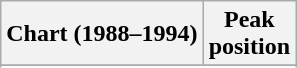<table class="wikitable sortable plainrowheaders" style="text-align:center">
<tr>
<th scope="col">Chart (1988–1994)</th>
<th scope="col">Peak<br>position</th>
</tr>
<tr>
</tr>
<tr>
</tr>
<tr>
</tr>
<tr>
</tr>
</table>
